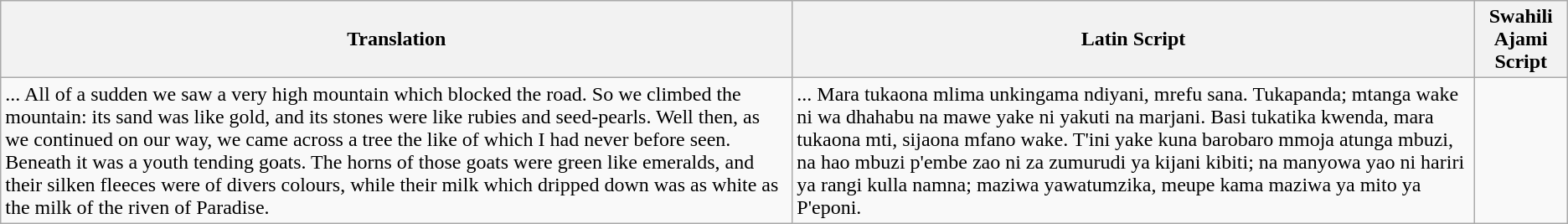<table class="wikitable">
<tr>
<th>Translation</th>
<th>Latin Script</th>
<th>Swahili Ajami Script</th>
</tr>
<tr>
<td>... All of a sudden we saw a very high mountain which blocked the road. So we climbed the mountain: its sand was like gold, and its stones were like rubies and seed-pearls. Well then, as we continued on our way, we came across a tree the like of which I had never before seen. Beneath it was a youth tending goats. The horns of those goats were green like emeralds, and their silken fleeces were of divers colours, while their milk which dripped down was as white as the milk of the riven of Paradise.</td>
<td>... Mara tukaona mlima unkingama ndiyani, mrefu sana. Tukapanda; mtanga wake ni wa dhahabu na mawe yake ni yakuti na marjani. Basi tukatika kwenda, mara tukaona mti, sijaona mfano wake. T'ini yake kuna barobaro mmoja atunga mbuzi, na hao mbuzi p'embe zao ni za zumurudi ya kijani kibiti; na manyowa yao ni hariri ya rangi kulla namna; maziwa yawatumzika, meupe kama maziwa ya mito ya P'eponi.</td>
<td dir="rtl"><span></span></td>
</tr>
</table>
